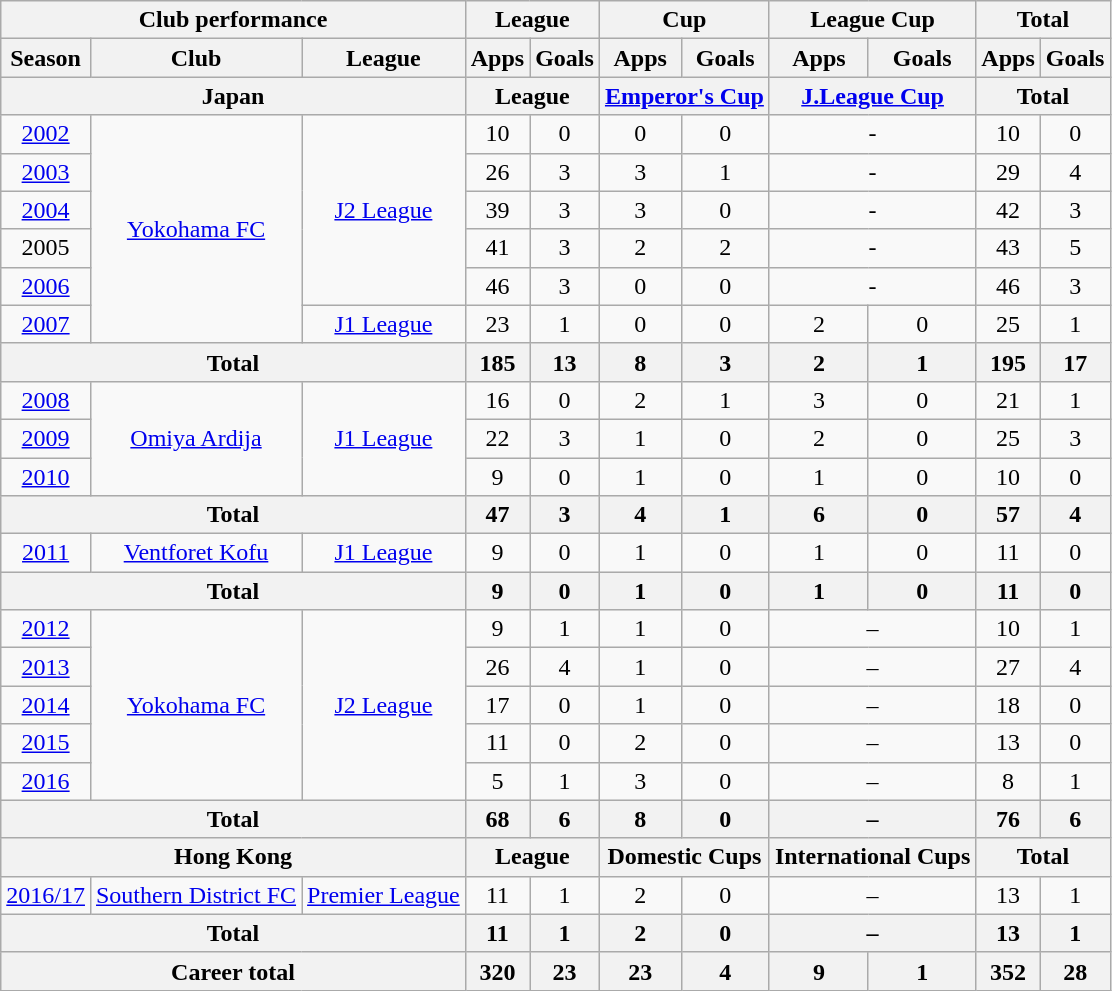<table class="wikitable" style="text-align:center;">
<tr>
<th colspan=3>Club performance</th>
<th colspan=2>League</th>
<th colspan=2>Cup</th>
<th colspan=2>League Cup</th>
<th colspan=2>Total</th>
</tr>
<tr>
<th>Season</th>
<th>Club</th>
<th>League</th>
<th>Apps</th>
<th>Goals</th>
<th>Apps</th>
<th>Goals</th>
<th>Apps</th>
<th>Goals</th>
<th>Apps</th>
<th>Goals</th>
</tr>
<tr>
<th colspan=3>Japan</th>
<th colspan=2>League</th>
<th colspan=2><a href='#'>Emperor's Cup</a></th>
<th colspan=2><a href='#'>J.League Cup</a></th>
<th colspan=2>Total</th>
</tr>
<tr>
<td><a href='#'>2002</a></td>
<td rowspan="6"><a href='#'>Yokohama FC</a></td>
<td rowspan="5"><a href='#'>J2 League</a></td>
<td>10</td>
<td>0</td>
<td>0</td>
<td>0</td>
<td colspan="2">-</td>
<td>10</td>
<td>0</td>
</tr>
<tr>
<td><a href='#'>2003</a></td>
<td>26</td>
<td>3</td>
<td>3</td>
<td>1</td>
<td colspan="2">-</td>
<td>29</td>
<td>4</td>
</tr>
<tr>
<td><a href='#'>2004</a></td>
<td>39</td>
<td>3</td>
<td>3</td>
<td>0</td>
<td colspan="2">-</td>
<td>42</td>
<td>3</td>
</tr>
<tr>
<td>2005</td>
<td>41</td>
<td>3</td>
<td>2</td>
<td>2</td>
<td colspan="2">-</td>
<td>43</td>
<td>5</td>
</tr>
<tr>
<td><a href='#'>2006</a></td>
<td>46</td>
<td>3</td>
<td>0</td>
<td>0</td>
<td colspan="2">-</td>
<td>46</td>
<td>3</td>
</tr>
<tr>
<td><a href='#'>2007</a></td>
<td><a href='#'>J1 League</a></td>
<td>23</td>
<td>1</td>
<td>0</td>
<td>0</td>
<td>2</td>
<td>0</td>
<td>25</td>
<td>1</td>
</tr>
<tr>
<th colspan="3">Total</th>
<th>185</th>
<th>13</th>
<th>8</th>
<th>3</th>
<th>2</th>
<th>1</th>
<th>195</th>
<th>17</th>
</tr>
<tr>
<td><a href='#'>2008</a></td>
<td rowspan="3"><a href='#'>Omiya Ardija</a></td>
<td rowspan="3"><a href='#'>J1 League</a></td>
<td>16</td>
<td>0</td>
<td>2</td>
<td>1</td>
<td>3</td>
<td>0</td>
<td>21</td>
<td>1</td>
</tr>
<tr>
<td><a href='#'>2009</a></td>
<td>22</td>
<td>3</td>
<td>1</td>
<td>0</td>
<td>2</td>
<td>0</td>
<td>25</td>
<td>3</td>
</tr>
<tr>
<td><a href='#'>2010</a></td>
<td>9</td>
<td>0</td>
<td>1</td>
<td>0</td>
<td>1</td>
<td>0</td>
<td>10</td>
<td>0</td>
</tr>
<tr>
<th colspan="3">Total</th>
<th>47</th>
<th>3</th>
<th>4</th>
<th>1</th>
<th>6</th>
<th>0</th>
<th>57</th>
<th>4</th>
</tr>
<tr>
<td><a href='#'>2011</a></td>
<td><a href='#'>Ventforet Kofu</a></td>
<td><a href='#'>J1 League</a></td>
<td>9</td>
<td>0</td>
<td>1</td>
<td>0</td>
<td>1</td>
<td>0</td>
<td>11</td>
<td>0</td>
</tr>
<tr>
<th colspan="3">Total</th>
<th>9</th>
<th>0</th>
<th>1</th>
<th>0</th>
<th>1</th>
<th>0</th>
<th>11</th>
<th>0</th>
</tr>
<tr>
<td><a href='#'>2012</a></td>
<td rowspan="5"><a href='#'>Yokohama FC</a></td>
<td rowspan="5"><a href='#'>J2 League</a></td>
<td>9</td>
<td>1</td>
<td>1</td>
<td>0</td>
<td colspan="2">–</td>
<td>10</td>
<td>1</td>
</tr>
<tr>
<td><a href='#'>2013</a></td>
<td>26</td>
<td>4</td>
<td>1</td>
<td>0</td>
<td colspan="2">–</td>
<td>27</td>
<td>4</td>
</tr>
<tr>
<td><a href='#'>2014</a></td>
<td>17</td>
<td>0</td>
<td>1</td>
<td>0</td>
<td colspan="2">–</td>
<td>18</td>
<td>0</td>
</tr>
<tr>
<td><a href='#'>2015</a></td>
<td>11</td>
<td>0</td>
<td>2</td>
<td>0</td>
<td colspan="2">–</td>
<td>13</td>
<td>0</td>
</tr>
<tr>
<td><a href='#'>2016</a></td>
<td>5</td>
<td>1</td>
<td>3</td>
<td>0</td>
<td colspan="2">–</td>
<td>8</td>
<td>1</td>
</tr>
<tr>
<th colspan="3">Total</th>
<th>68</th>
<th>6</th>
<th>8</th>
<th>0</th>
<th colspan="2">–</th>
<th>76</th>
<th>6</th>
</tr>
<tr>
<th colspan=3>Hong Kong</th>
<th colspan=2>League</th>
<th colspan=2>Domestic Cups</th>
<th colspan=2>International Cups</th>
<th colspan=2>Total</th>
</tr>
<tr>
<td><a href='#'>2016/17</a></td>
<td><a href='#'>Southern District FC</a></td>
<td><a href='#'>Premier League</a></td>
<td>11</td>
<td>1</td>
<td>2</td>
<td>0</td>
<td colspan="2">–</td>
<td>13</td>
<td>1</td>
</tr>
<tr>
<th colspan="3">Total</th>
<th>11</th>
<th>1</th>
<th>2</th>
<th>0</th>
<th colspan="2">–</th>
<th>13</th>
<th>1</th>
</tr>
<tr>
<th colspan=3>Career total</th>
<th>320</th>
<th>23</th>
<th>23</th>
<th>4</th>
<th>9</th>
<th>1</th>
<th>352</th>
<th>28</th>
</tr>
</table>
